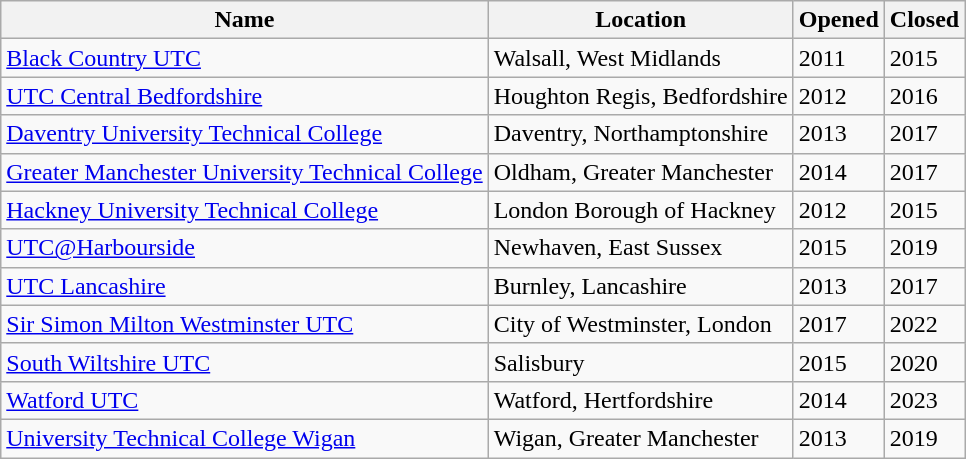<table class="wikitable">
<tr>
<th>Name</th>
<th>Location</th>
<th>Opened</th>
<th>Closed</th>
</tr>
<tr>
<td><a href='#'>Black Country UTC</a></td>
<td>Walsall, West Midlands</td>
<td>2011</td>
<td>2015</td>
</tr>
<tr>
<td><a href='#'>UTC Central Bedfordshire</a></td>
<td>Houghton Regis, Bedfordshire</td>
<td>2012</td>
<td>2016</td>
</tr>
<tr>
<td><a href='#'>Daventry University Technical College</a></td>
<td>Daventry, Northamptonshire</td>
<td>2013</td>
<td>2017</td>
</tr>
<tr>
<td><a href='#'>Greater Manchester University Technical College</a></td>
<td>Oldham, Greater Manchester</td>
<td>2014</td>
<td>2017</td>
</tr>
<tr>
<td><a href='#'>Hackney University Technical College</a></td>
<td>London Borough of Hackney</td>
<td>2012</td>
<td>2015</td>
</tr>
<tr>
<td><a href='#'>UTC@Harbourside</a></td>
<td>Newhaven, East Sussex</td>
<td>2015</td>
<td>2019</td>
</tr>
<tr>
<td><a href='#'>UTC Lancashire</a></td>
<td>Burnley, Lancashire</td>
<td>2013</td>
<td>2017</td>
</tr>
<tr>
<td><a href='#'>Sir Simon Milton Westminster UTC</a></td>
<td>City of Westminster, London</td>
<td>2017</td>
<td>2022</td>
</tr>
<tr>
<td><a href='#'>South Wiltshire UTC</a></td>
<td>Salisbury</td>
<td>2015</td>
<td>2020</td>
</tr>
<tr>
<td><a href='#'>Watford UTC</a></td>
<td>Watford, Hertfordshire</td>
<td>2014</td>
<td>2023</td>
</tr>
<tr>
<td><a href='#'>University Technical College Wigan</a></td>
<td>Wigan, Greater Manchester</td>
<td>2013</td>
<td>2019</td>
</tr>
</table>
